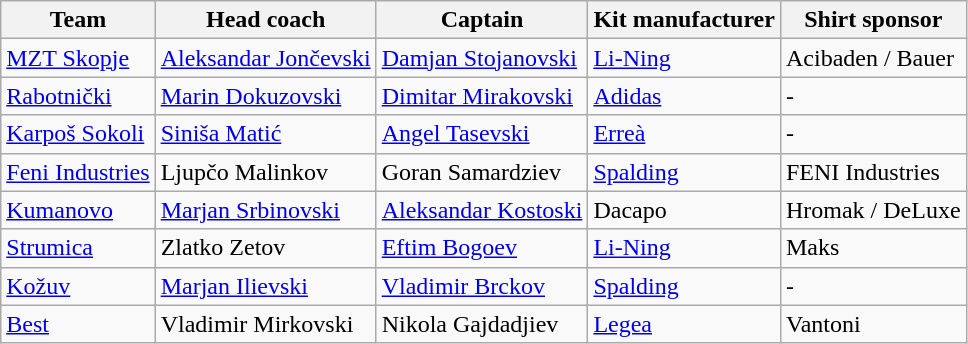<table class="wikitable sortable">
<tr>
<th>Team</th>
<th>Head coach</th>
<th>Captain</th>
<th>Kit manufacturer</th>
<th>Shirt sponsor</th>
</tr>
<tr>
<td><a href='#'>MZT Skopje</a></td>
<td> <a href='#'>Aleksandar Jončevski</a></td>
<td> <a href='#'>Damjan Stojanovski</a></td>
<td><a href='#'>Li-Ning</a></td>
<td>Acibaden / Bauer</td>
</tr>
<tr>
<td><a href='#'>Rabotnički</a></td>
<td> <a href='#'>Marin Dokuzovski</a></td>
<td> <a href='#'>Dimitar Mirakovski</a></td>
<td><a href='#'>Adidas</a></td>
<td>-</td>
</tr>
<tr>
<td><a href='#'>Karpoš Sokoli</a></td>
<td> <a href='#'>Siniša Matić</a></td>
<td> <a href='#'>Angel Tasevski</a></td>
<td><a href='#'>Erreà</a></td>
<td>-</td>
</tr>
<tr>
<td><a href='#'>Feni Industries</a></td>
<td> Ljupčo Malinkov</td>
<td> Goran Samardziev</td>
<td><a href='#'>Spalding</a></td>
<td>FENI Industries</td>
</tr>
<tr>
<td><a href='#'>Kumanovo</a></td>
<td> <a href='#'>Marjan Srbinovski</a></td>
<td> <a href='#'>Aleksandar Kostoski</a></td>
<td>Dacapo</td>
<td>Hromak / DeLuxe</td>
</tr>
<tr>
<td><a href='#'>Strumica</a></td>
<td> Zlatko Zetov</td>
<td> <a href='#'>Eftim Bogoev</a></td>
<td><a href='#'>Li-Ning</a></td>
<td>Maks</td>
</tr>
<tr>
<td><a href='#'>Kožuv</a></td>
<td> <a href='#'>Marjan Ilievski</a></td>
<td> <a href='#'>Vladimir Brckov</a></td>
<td><a href='#'>Spalding</a></td>
<td>-</td>
</tr>
<tr>
<td><a href='#'>Best</a></td>
<td> Vladimir Mirkovski</td>
<td> Nikola Gajdadjiev</td>
<td><a href='#'>Legea</a></td>
<td>Vantoni</td>
</tr>
</table>
